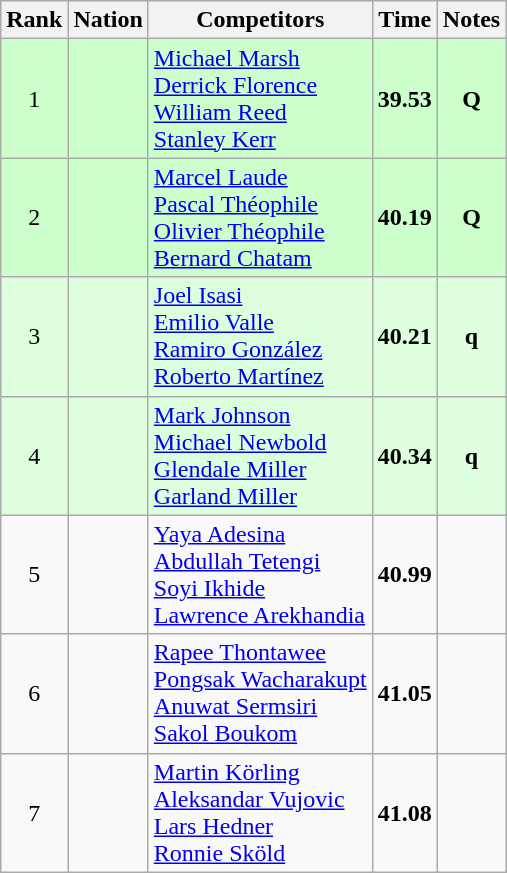<table class="wikitable sortable" style="text-align:center">
<tr>
<th>Rank</th>
<th>Nation</th>
<th>Competitors</th>
<th>Time</th>
<th>Notes</th>
</tr>
<tr bgcolor=ccffcc>
<td>1</td>
<td align=left></td>
<td align=left><a href='#'>Michael Marsh</a><br><a href='#'>Derrick Florence</a><br><a href='#'>William Reed</a><br><a href='#'>Stanley Kerr</a></td>
<td><strong>39.53</strong></td>
<td><strong>Q</strong></td>
</tr>
<tr bgcolor=ccffcc>
<td>2</td>
<td align=left></td>
<td align=left><a href='#'>Marcel Laude</a><br><a href='#'>Pascal Théophile</a><br><a href='#'>Olivier Théophile</a><br><a href='#'>Bernard Chatam</a></td>
<td><strong>40.19</strong></td>
<td><strong>Q</strong></td>
</tr>
<tr bgcolor=ddffdd>
<td>3</td>
<td align=left></td>
<td align=left><a href='#'>Joel Isasi</a><br><a href='#'>Emilio Valle</a><br><a href='#'>Ramiro González</a><br><a href='#'>Roberto Martínez</a></td>
<td><strong>40.21</strong></td>
<td><strong>q</strong></td>
</tr>
<tr bgcolor=ddffdd>
<td>4</td>
<td align=left></td>
<td align=left><a href='#'>Mark Johnson</a><br><a href='#'>Michael Newbold</a><br><a href='#'>Glendale Miller</a><br><a href='#'>Garland Miller</a></td>
<td><strong>40.34</strong></td>
<td><strong>q</strong></td>
</tr>
<tr>
<td>5</td>
<td align=left></td>
<td align=left><a href='#'>Yaya Adesina</a><br><a href='#'>Abdullah Tetengi</a><br><a href='#'>Soyi Ikhide</a><br><a href='#'>Lawrence Arekhandia</a></td>
<td><strong>40.99</strong></td>
<td></td>
</tr>
<tr>
<td>6</td>
<td align=left></td>
<td align=left><a href='#'>Rapee Thontawee</a><br><a href='#'>Pongsak Wacharakupt</a><br><a href='#'>Anuwat Sermsiri</a><br><a href='#'>Sakol Boukom</a></td>
<td><strong>41.05</strong></td>
<td></td>
</tr>
<tr>
<td>7</td>
<td align=left></td>
<td align=left><a href='#'>Martin Körling</a><br><a href='#'>Aleksandar Vujovic</a><br><a href='#'>Lars Hedner</a><br><a href='#'>Ronnie Sköld</a></td>
<td><strong>41.08</strong></td>
<td></td>
</tr>
</table>
